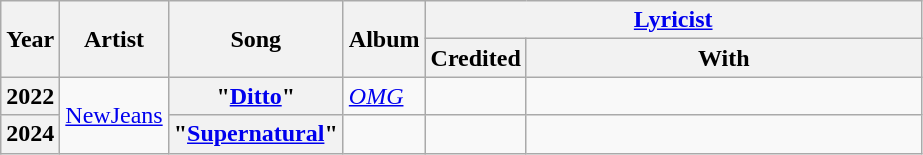<table class="wikitable plainrowheaders">
<tr>
<th rowspan="2">Year</th>
<th rowspan="2">Artist</th>
<th rowspan="2">Song</th>
<th rowspan="2">Album</th>
<th colspan="2"><a href='#'>Lyricist</a></th>
</tr>
<tr>
<th>Credited</th>
<th style="width:16em">With</th>
</tr>
<tr>
<th>2022</th>
<td rowspan="2"><a href='#'>NewJeans</a></td>
<th scope="row">"<a href='#'>Ditto</a>"</th>
<td><em><a href='#'>OMG</a></em></td>
<td></td>
<td style="text-align:center"></td>
</tr>
<tr>
<th>2024</th>
<th scope="row">"<a href='#'>Supernatural</a>"</th>
<td></td>
<td></td>
<td style="text-align:center"></td>
</tr>
</table>
